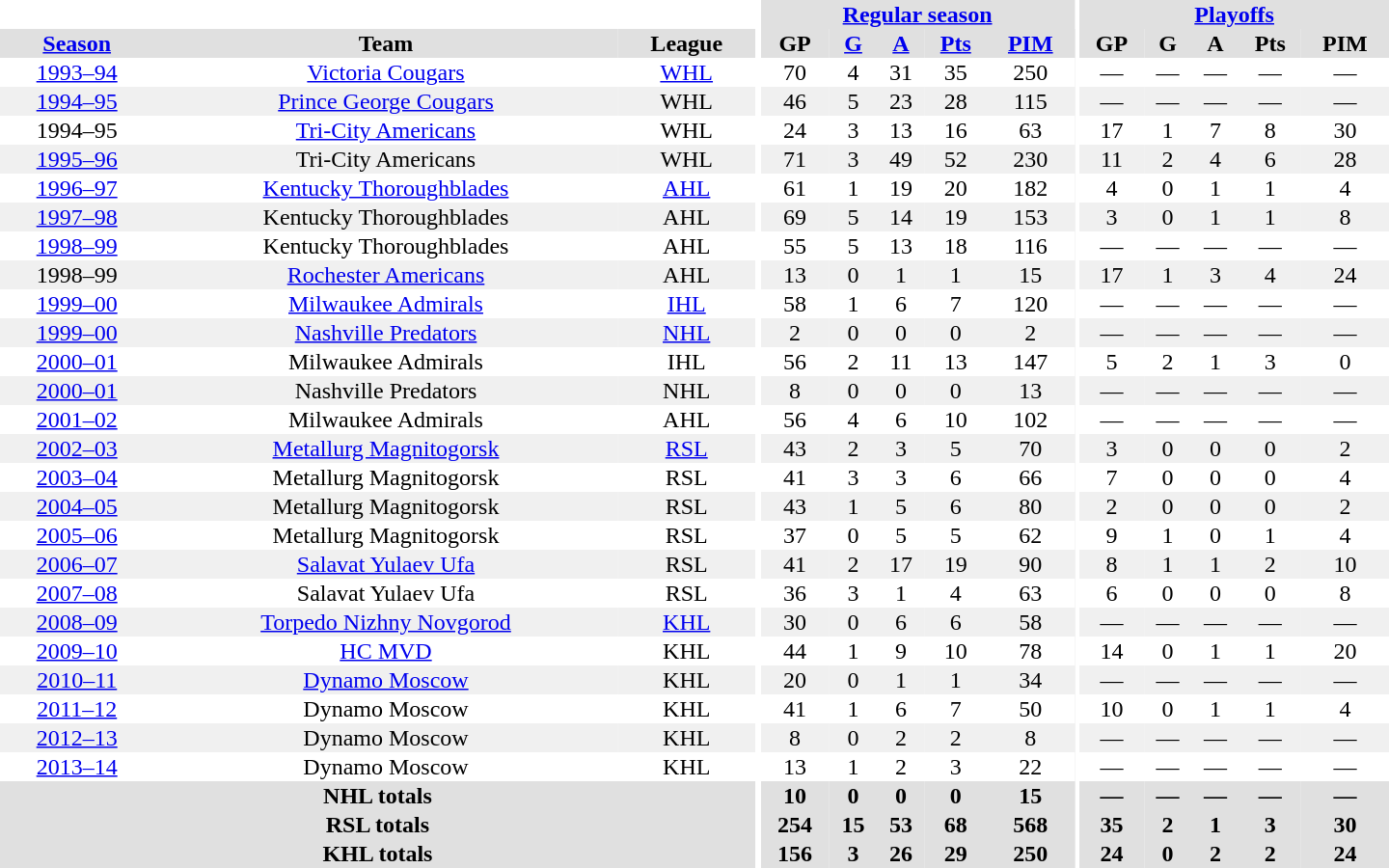<table border="0" cellpadding="1" cellspacing="0" style="text-align:center; width:60em">
<tr bgcolor="#e0e0e0">
<th colspan="3" bgcolor="#ffffff"></th>
<th rowspan="100" bgcolor="#ffffff"></th>
<th colspan="5"><a href='#'>Regular season</a></th>
<th rowspan="100" bgcolor="#ffffff"></th>
<th colspan="5"><a href='#'>Playoffs</a></th>
</tr>
<tr bgcolor="#e0e0e0">
<th><a href='#'>Season</a></th>
<th>Team</th>
<th>League</th>
<th>GP</th>
<th><a href='#'>G</a></th>
<th><a href='#'>A</a></th>
<th><a href='#'>Pts</a></th>
<th><a href='#'>PIM</a></th>
<th>GP</th>
<th>G</th>
<th>A</th>
<th>Pts</th>
<th>PIM</th>
</tr>
<tr>
<td><a href='#'>1993–94</a></td>
<td><a href='#'>Victoria Cougars</a></td>
<td><a href='#'>WHL</a></td>
<td>70</td>
<td>4</td>
<td>31</td>
<td>35</td>
<td>250</td>
<td>—</td>
<td>—</td>
<td>—</td>
<td>—</td>
<td>—</td>
</tr>
<tr bgcolor="#f0f0f0">
<td><a href='#'>1994–95</a></td>
<td><a href='#'>Prince George Cougars</a></td>
<td>WHL</td>
<td>46</td>
<td>5</td>
<td>23</td>
<td>28</td>
<td>115</td>
<td>—</td>
<td>—</td>
<td>—</td>
<td>—</td>
<td>—</td>
</tr>
<tr>
<td>1994–95</td>
<td><a href='#'>Tri-City Americans</a></td>
<td>WHL</td>
<td>24</td>
<td>3</td>
<td>13</td>
<td>16</td>
<td>63</td>
<td>17</td>
<td>1</td>
<td>7</td>
<td>8</td>
<td>30</td>
</tr>
<tr bgcolor="#f0f0f0">
<td><a href='#'>1995–96</a></td>
<td>Tri-City Americans</td>
<td>WHL</td>
<td>71</td>
<td>3</td>
<td>49</td>
<td>52</td>
<td>230</td>
<td>11</td>
<td>2</td>
<td>4</td>
<td>6</td>
<td>28</td>
</tr>
<tr>
<td><a href='#'>1996–97</a></td>
<td><a href='#'>Kentucky Thoroughblades</a></td>
<td><a href='#'>AHL</a></td>
<td>61</td>
<td>1</td>
<td>19</td>
<td>20</td>
<td>182</td>
<td>4</td>
<td>0</td>
<td>1</td>
<td>1</td>
<td>4</td>
</tr>
<tr bgcolor="#f0f0f0">
<td><a href='#'>1997–98</a></td>
<td>Kentucky Thoroughblades</td>
<td>AHL</td>
<td>69</td>
<td>5</td>
<td>14</td>
<td>19</td>
<td>153</td>
<td>3</td>
<td>0</td>
<td>1</td>
<td>1</td>
<td>8</td>
</tr>
<tr>
<td><a href='#'>1998–99</a></td>
<td>Kentucky Thoroughblades</td>
<td>AHL</td>
<td>55</td>
<td>5</td>
<td>13</td>
<td>18</td>
<td>116</td>
<td>—</td>
<td>—</td>
<td>—</td>
<td>—</td>
<td>—</td>
</tr>
<tr bgcolor="#f0f0f0">
<td>1998–99</td>
<td><a href='#'>Rochester Americans</a></td>
<td>AHL</td>
<td>13</td>
<td>0</td>
<td>1</td>
<td>1</td>
<td>15</td>
<td>17</td>
<td>1</td>
<td>3</td>
<td>4</td>
<td>24</td>
</tr>
<tr>
<td><a href='#'>1999–00</a></td>
<td><a href='#'>Milwaukee Admirals</a></td>
<td><a href='#'>IHL</a></td>
<td>58</td>
<td>1</td>
<td>6</td>
<td>7</td>
<td>120</td>
<td>—</td>
<td>—</td>
<td>—</td>
<td>—</td>
<td>—</td>
</tr>
<tr bgcolor="#f0f0f0">
<td><a href='#'>1999–00</a></td>
<td><a href='#'>Nashville Predators</a></td>
<td><a href='#'>NHL</a></td>
<td>2</td>
<td>0</td>
<td>0</td>
<td>0</td>
<td>2</td>
<td>—</td>
<td>—</td>
<td>—</td>
<td>—</td>
<td>—</td>
</tr>
<tr>
<td><a href='#'>2000–01</a></td>
<td>Milwaukee Admirals</td>
<td>IHL</td>
<td>56</td>
<td>2</td>
<td>11</td>
<td>13</td>
<td>147</td>
<td>5</td>
<td>2</td>
<td>1</td>
<td>3</td>
<td>0</td>
</tr>
<tr bgcolor="#f0f0f0">
<td><a href='#'>2000–01</a></td>
<td>Nashville Predators</td>
<td>NHL</td>
<td>8</td>
<td>0</td>
<td>0</td>
<td>0</td>
<td>13</td>
<td>—</td>
<td>—</td>
<td>—</td>
<td>—</td>
<td>—</td>
</tr>
<tr>
<td><a href='#'>2001–02</a></td>
<td>Milwaukee Admirals</td>
<td>AHL</td>
<td>56</td>
<td>4</td>
<td>6</td>
<td>10</td>
<td>102</td>
<td>—</td>
<td>—</td>
<td>—</td>
<td>—</td>
<td>—</td>
</tr>
<tr bgcolor="#f0f0f0">
<td><a href='#'>2002–03</a></td>
<td><a href='#'>Metallurg Magnitogorsk</a></td>
<td><a href='#'>RSL</a></td>
<td>43</td>
<td>2</td>
<td>3</td>
<td>5</td>
<td>70</td>
<td>3</td>
<td>0</td>
<td>0</td>
<td>0</td>
<td>2</td>
</tr>
<tr>
<td><a href='#'>2003–04</a></td>
<td>Metallurg Magnitogorsk</td>
<td>RSL</td>
<td>41</td>
<td>3</td>
<td>3</td>
<td>6</td>
<td>66</td>
<td>7</td>
<td>0</td>
<td>0</td>
<td>0</td>
<td>4</td>
</tr>
<tr bgcolor="#f0f0f0">
<td><a href='#'>2004–05</a></td>
<td>Metallurg Magnitogorsk</td>
<td>RSL</td>
<td>43</td>
<td>1</td>
<td>5</td>
<td>6</td>
<td>80</td>
<td>2</td>
<td>0</td>
<td>0</td>
<td>0</td>
<td>2</td>
</tr>
<tr>
<td><a href='#'>2005–06</a></td>
<td>Metallurg Magnitogorsk</td>
<td>RSL</td>
<td>37</td>
<td>0</td>
<td>5</td>
<td>5</td>
<td>62</td>
<td>9</td>
<td>1</td>
<td>0</td>
<td>1</td>
<td>4</td>
</tr>
<tr bgcolor="#f0f0f0">
<td><a href='#'>2006–07</a></td>
<td><a href='#'>Salavat Yulaev Ufa</a></td>
<td>RSL</td>
<td>41</td>
<td>2</td>
<td>17</td>
<td>19</td>
<td>90</td>
<td>8</td>
<td>1</td>
<td>1</td>
<td>2</td>
<td>10</td>
</tr>
<tr>
<td><a href='#'>2007–08</a></td>
<td>Salavat Yulaev Ufa</td>
<td>RSL</td>
<td>36</td>
<td>3</td>
<td>1</td>
<td>4</td>
<td>63</td>
<td>6</td>
<td>0</td>
<td>0</td>
<td>0</td>
<td>8</td>
</tr>
<tr bgcolor="#f0f0f0">
<td><a href='#'>2008–09</a></td>
<td><a href='#'>Torpedo Nizhny Novgorod</a></td>
<td><a href='#'>KHL</a></td>
<td>30</td>
<td>0</td>
<td>6</td>
<td>6</td>
<td>58</td>
<td>—</td>
<td>—</td>
<td>—</td>
<td>—</td>
<td>—</td>
</tr>
<tr>
<td><a href='#'>2009–10</a></td>
<td><a href='#'>HC MVD</a></td>
<td>KHL</td>
<td>44</td>
<td>1</td>
<td>9</td>
<td>10</td>
<td>78</td>
<td>14</td>
<td>0</td>
<td>1</td>
<td>1</td>
<td>20</td>
</tr>
<tr bgcolor="#f0f0f0">
<td><a href='#'>2010–11</a></td>
<td><a href='#'>Dynamo Moscow</a></td>
<td>KHL</td>
<td>20</td>
<td>0</td>
<td>1</td>
<td>1</td>
<td>34</td>
<td>—</td>
<td>—</td>
<td>—</td>
<td>—</td>
<td>—</td>
</tr>
<tr>
<td><a href='#'>2011–12</a></td>
<td>Dynamo Moscow</td>
<td>KHL</td>
<td>41</td>
<td>1</td>
<td>6</td>
<td>7</td>
<td>50</td>
<td>10</td>
<td>0</td>
<td>1</td>
<td>1</td>
<td>4</td>
</tr>
<tr bgcolor="#f0f0f0">
<td><a href='#'>2012–13</a></td>
<td>Dynamo Moscow</td>
<td>KHL</td>
<td>8</td>
<td>0</td>
<td>2</td>
<td>2</td>
<td>8</td>
<td>—</td>
<td>—</td>
<td>—</td>
<td>—</td>
<td>—</td>
</tr>
<tr>
<td><a href='#'>2013–14</a></td>
<td>Dynamo Moscow</td>
<td>KHL</td>
<td>13</td>
<td>1</td>
<td>2</td>
<td>3</td>
<td>22</td>
<td>—</td>
<td>—</td>
<td>—</td>
<td>—</td>
<td>—</td>
</tr>
<tr bgcolor="#e0e0e0">
<th colspan="3">NHL totals</th>
<th>10</th>
<th>0</th>
<th>0</th>
<th>0</th>
<th>15</th>
<th>—</th>
<th>—</th>
<th>—</th>
<th>—</th>
<th>—</th>
</tr>
<tr bgcolor="#e0e0e0">
<th colspan="3">RSL totals</th>
<th>254</th>
<th>15</th>
<th>53</th>
<th>68</th>
<th>568</th>
<th>35</th>
<th>2</th>
<th>1</th>
<th>3</th>
<th>30</th>
</tr>
<tr bgcolor="#e0e0e0">
<th colspan="3">KHL totals</th>
<th>156</th>
<th>3</th>
<th>26</th>
<th>29</th>
<th>250</th>
<th>24</th>
<th>0</th>
<th>2</th>
<th>2</th>
<th>24</th>
</tr>
</table>
